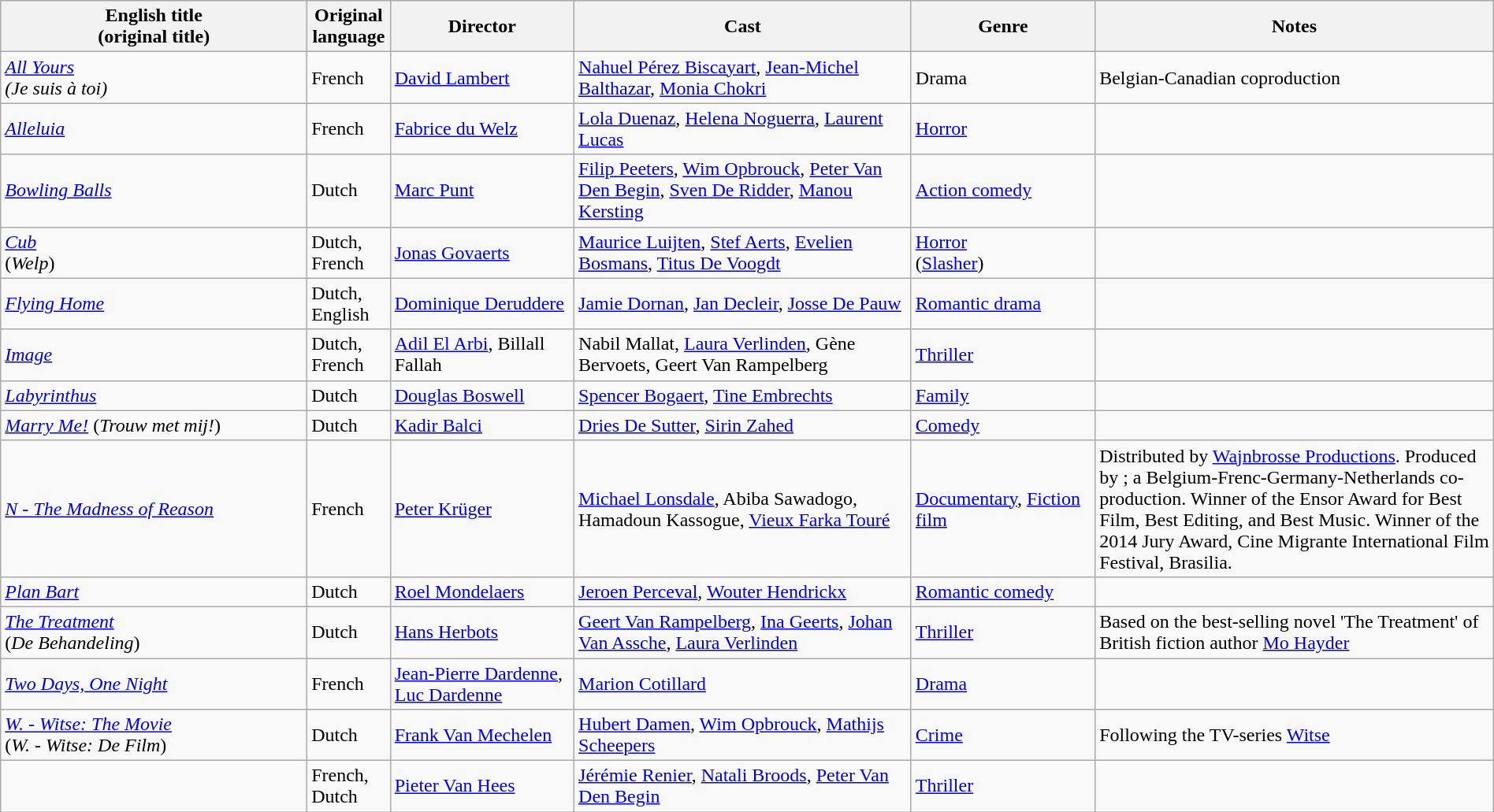<table class="wikitable" width= "100%">
<tr>
<th width=20%>English title <br> (original title)</th>
<th width=5%>Original language</th>
<th width=12%>Director</th>
<th width=22%>Cast</th>
<th width=12%>Genre</th>
<th width=26%>Notes</th>
</tr>
<tr>
<td><em><a href='#'>All Yours</a></em> <br> <em>(Je suis à toi)</em></td>
<td>French</td>
<td><a href='#'>David Lambert</a></td>
<td><a href='#'>Nahuel Pérez Biscayart</a>, <a href='#'>Jean-Michel Balthazar</a>, <a href='#'>Monia Chokri</a></td>
<td>Drama</td>
<td>Belgian-Canadian coproduction</td>
</tr>
<tr>
<td><em><a href='#'>Alleluia</a></em></td>
<td>French</td>
<td><a href='#'>Fabrice du Welz</a></td>
<td><a href='#'>Lola Duenaz</a>, <a href='#'>Helena Noguerra</a>, <a href='#'>Laurent Lucas</a></td>
<td><a href='#'>Horror</a></td>
<td></td>
</tr>
<tr>
<td><em><a href='#'>Bowling Balls</a></em></td>
<td>Dutch</td>
<td><a href='#'>Marc Punt</a></td>
<td><a href='#'>Filip Peeters</a>, <a href='#'>Wim Opbrouck</a>, <a href='#'>Peter Van Den Begin</a>, <a href='#'>Sven De Ridder</a>, <a href='#'>Manou Kersting</a></td>
<td><a href='#'>Action comedy</a></td>
<td></td>
</tr>
<tr>
<td><em><a href='#'>Cub</a></em> <br> (<em>Welp</em>)</td>
<td>Dutch, French</td>
<td><a href='#'>Jonas Govaerts</a></td>
<td><a href='#'>Maurice Luijten</a>, <a href='#'>Stef Aerts</a>, <a href='#'>Evelien Bosmans</a>, <a href='#'>Titus De Voogdt</a></td>
<td><a href='#'>Horror</a> <br> (<a href='#'>Slasher</a>)</td>
<td></td>
</tr>
<tr>
<td><em><a href='#'>Flying Home</a></em></td>
<td>Dutch, English</td>
<td><a href='#'>Dominique Deruddere</a></td>
<td><a href='#'>Jamie Dornan</a>, <a href='#'>Jan Decleir</a>, <a href='#'>Josse De Pauw</a></td>
<td><a href='#'>Romantic drama</a></td>
<td></td>
</tr>
<tr>
<td><em><a href='#'>Image</a></em></td>
<td>Dutch, French</td>
<td><a href='#'>Adil El Arbi</a>, Billall Fallah</td>
<td>Nabil Mallat, <a href='#'>Laura Verlinden</a>, Gène Bervoets, Geert Van Rampelberg</td>
<td><a href='#'>Thriller</a></td>
<td></td>
</tr>
<tr>
<td><em><a href='#'>Labyrinthus</a></em></td>
<td>Dutch</td>
<td><a href='#'>Douglas Boswell</a></td>
<td><a href='#'>Spencer Bogaert</a>, <a href='#'>Tine Embrechts</a></td>
<td><a href='#'>Family</a></td>
<td></td>
</tr>
<tr>
<td><em><a href='#'>Marry Me!</a></em> (<em>Trouw met mij!</em>)</td>
<td>Dutch</td>
<td><a href='#'>Kadir Balci</a></td>
<td><a href='#'>Dries De Sutter</a>, <a href='#'>Sirin Zahed</a></td>
<td><a href='#'>Comedy</a></td>
<td></td>
</tr>
<tr>
<td><em><a href='#'>N - The Madness of Reason</a></em></td>
<td>French</td>
<td><a href='#'>Peter Krüger</a></td>
<td><a href='#'>Michael Lonsdale</a>, Abiba Sawadogo, Hamadoun Kassogue, <a href='#'>Vieux Farka Touré</a></td>
<td><a href='#'>Documentary</a>, <a href='#'>Fiction film</a></td>
<td>Distributed by <a href='#'>Wajnbrosse Productions</a>. Produced by ; a Belgium-Frenc-Germany-Netherlands co-production. Winner of the Ensor Award for Best Film, Best Editing, and Best Music. Winner of the 2014 Jury Award, Cine Migrante International Film Festival, Brasilia.</td>
</tr>
<tr>
<td><em><a href='#'>Plan Bart</a></em></td>
<td>Dutch</td>
<td><a href='#'>Roel Mondelaers</a></td>
<td><a href='#'>Jeroen Perceval</a>, <a href='#'>Wouter Hendrickx</a></td>
<td><a href='#'>Romantic comedy</a></td>
<td></td>
</tr>
<tr>
<td><em><a href='#'>The Treatment</a></em> <br> (<em>De Behandeling</em>)</td>
<td>Dutch</td>
<td><a href='#'>Hans Herbots</a></td>
<td><a href='#'>Geert Van Rampelberg</a>, <a href='#'>Ina Geerts</a>, <a href='#'>Johan Van Assche</a>, <a href='#'>Laura Verlinden</a></td>
<td><a href='#'>Thriller</a></td>
<td>Based on the best-selling novel 'The Treatment' of British fiction author <a href='#'>Mo Hayder</a></td>
</tr>
<tr>
<td><em><a href='#'>Two Days, One Night</a></em></td>
<td>French</td>
<td><a href='#'>Jean-Pierre Dardenne</a>, <a href='#'>Luc Dardenne</a></td>
<td><a href='#'>Marion Cotillard</a></td>
<td><a href='#'>Drama</a></td>
<td></td>
</tr>
<tr>
<td><em><a href='#'>W. - Witse: The Movie</a></em> <br> (<em>W. - Witse: De Film</em>)</td>
<td>Dutch</td>
<td><a href='#'>Frank Van Mechelen</a></td>
<td><a href='#'>Hubert Damen</a>, <a href='#'>Wim Opbrouck</a>, <a href='#'>Mathijs Scheepers</a></td>
<td><a href='#'>Crime</a></td>
<td>Following the TV-series <a href='#'>Witse</a></td>
</tr>
<tr>
<td><em></em></td>
<td>French, Dutch</td>
<td><a href='#'>Pieter Van Hees</a></td>
<td><a href='#'>Jérémie Renier</a>, <a href='#'>Natali Broods</a>, <a href='#'>Peter Van Den Begin</a></td>
<td><a href='#'>Thriller</a></td>
<td></td>
</tr>
</table>
